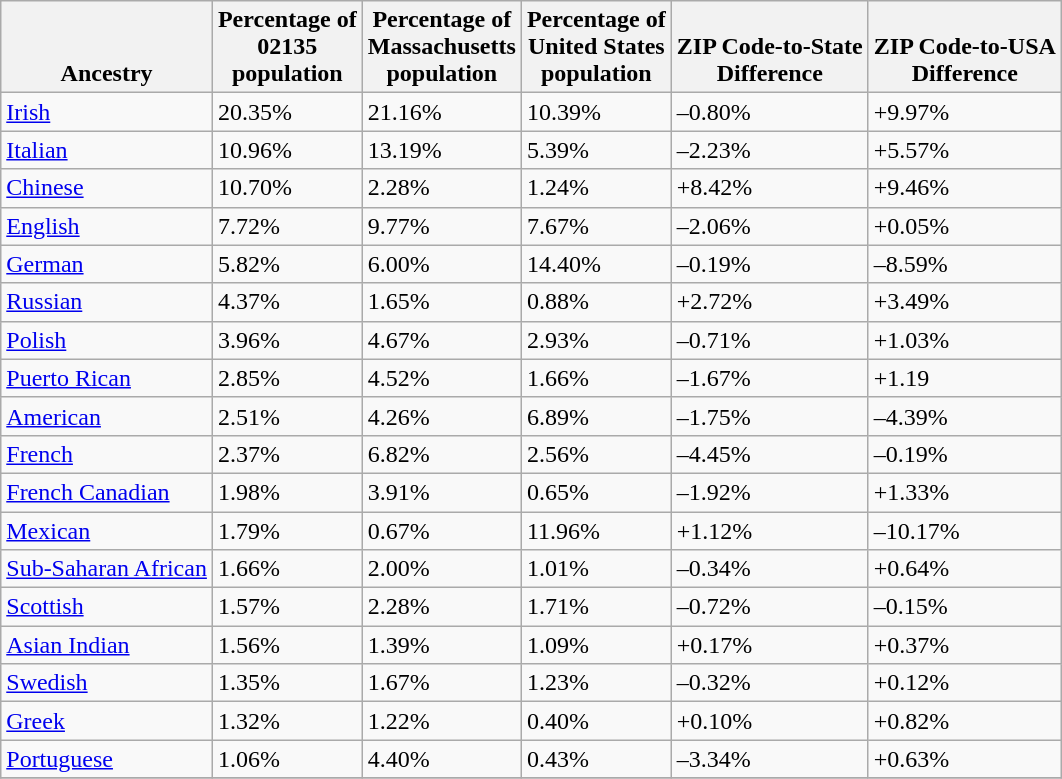<table class="wikitable sortable">
<tr valign=bottom>
<th>Ancestry</th>
<th>Percentage of<br>02135<br>population</th>
<th>Percentage of<br>Massachusetts<br>population</th>
<th>Percentage of<br>United States<br>population</th>
<th>ZIP Code-to-State<br>Difference</th>
<th>ZIP Code-to-USA<br>Difference</th>
</tr>
<tr>
<td><a href='#'>Irish</a></td>
<td>20.35%</td>
<td>21.16%</td>
<td>10.39%</td>
<td>–0.80%</td>
<td>+9.97%</td>
</tr>
<tr>
<td><a href='#'>Italian</a></td>
<td>10.96%</td>
<td>13.19%</td>
<td>5.39%</td>
<td>–2.23%</td>
<td>+5.57%</td>
</tr>
<tr>
<td><a href='#'>Chinese</a></td>
<td>10.70%</td>
<td>2.28%</td>
<td>1.24%</td>
<td>+8.42%</td>
<td>+9.46%</td>
</tr>
<tr>
<td><a href='#'>English</a></td>
<td>7.72%</td>
<td>9.77%</td>
<td>7.67%</td>
<td>–2.06%</td>
<td>+0.05%</td>
</tr>
<tr>
<td><a href='#'>German</a></td>
<td>5.82%</td>
<td>6.00%</td>
<td>14.40%</td>
<td>–0.19%</td>
<td>–8.59%</td>
</tr>
<tr>
<td><a href='#'>Russian</a></td>
<td>4.37%</td>
<td>1.65%</td>
<td>0.88%</td>
<td>+2.72%</td>
<td>+3.49%</td>
</tr>
<tr>
<td><a href='#'>Polish</a></td>
<td>3.96%</td>
<td>4.67%</td>
<td>2.93%</td>
<td>–0.71%</td>
<td>+1.03%</td>
</tr>
<tr>
<td><a href='#'>Puerto Rican</a></td>
<td>2.85%</td>
<td>4.52%</td>
<td>1.66%</td>
<td>–1.67%</td>
<td>+1.19</td>
</tr>
<tr>
<td><a href='#'>American</a></td>
<td>2.51%</td>
<td>4.26%</td>
<td>6.89%</td>
<td>–1.75%</td>
<td>–4.39%</td>
</tr>
<tr>
<td><a href='#'>French</a></td>
<td>2.37%</td>
<td>6.82%</td>
<td>2.56%</td>
<td>–4.45%</td>
<td>–0.19%</td>
</tr>
<tr>
<td><a href='#'>French Canadian</a></td>
<td>1.98%</td>
<td>3.91%</td>
<td>0.65%</td>
<td>–1.92%</td>
<td>+1.33%</td>
</tr>
<tr>
<td><a href='#'>Mexican</a></td>
<td>1.79%</td>
<td>0.67%</td>
<td>11.96%</td>
<td>+1.12%</td>
<td>–10.17%</td>
</tr>
<tr>
<td><a href='#'>Sub-Saharan African</a></td>
<td>1.66%</td>
<td>2.00%</td>
<td>1.01%</td>
<td>–0.34%</td>
<td>+0.64%</td>
</tr>
<tr>
<td><a href='#'>Scottish</a></td>
<td>1.57%</td>
<td>2.28%</td>
<td>1.71%</td>
<td>–0.72%</td>
<td>–0.15%</td>
</tr>
<tr>
<td><a href='#'>Asian Indian</a></td>
<td>1.56%</td>
<td>1.39%</td>
<td>1.09%</td>
<td>+0.17%</td>
<td>+0.37%</td>
</tr>
<tr>
<td><a href='#'>Swedish</a></td>
<td>1.35%</td>
<td>1.67%</td>
<td>1.23%</td>
<td>–0.32%</td>
<td>+0.12%</td>
</tr>
<tr>
<td><a href='#'>Greek</a></td>
<td>1.32%</td>
<td>1.22%</td>
<td>0.40%</td>
<td>+0.10%</td>
<td>+0.82%</td>
</tr>
<tr>
<td><a href='#'>Portuguese</a></td>
<td>1.06%</td>
<td>4.40%</td>
<td>0.43%</td>
<td>–3.34%</td>
<td>+0.63%</td>
</tr>
<tr>
</tr>
</table>
